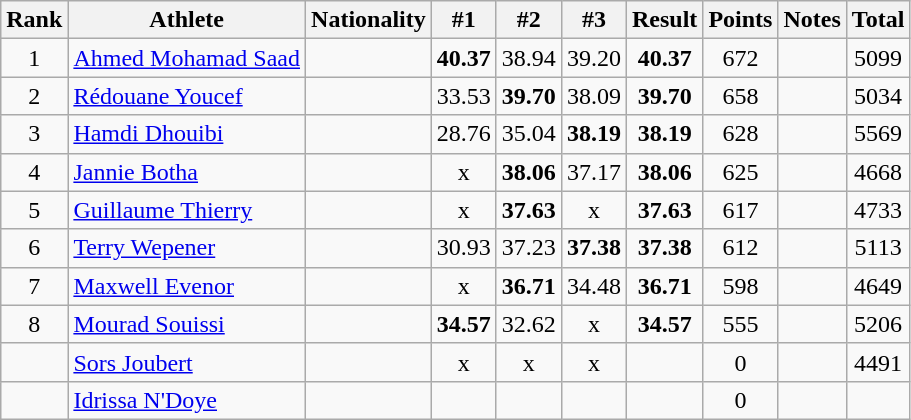<table class="wikitable sortable" style="text-align:center">
<tr>
<th>Rank</th>
<th>Athlete</th>
<th>Nationality</th>
<th>#1</th>
<th>#2</th>
<th>#3</th>
<th>Result</th>
<th>Points</th>
<th>Notes</th>
<th>Total</th>
</tr>
<tr>
<td>1</td>
<td align=left><a href='#'>Ahmed Mohamad Saad</a></td>
<td align=left></td>
<td><strong>40.37</strong></td>
<td>38.94</td>
<td>39.20</td>
<td><strong>40.37</strong></td>
<td>672</td>
<td></td>
<td>5099</td>
</tr>
<tr>
<td>2</td>
<td align=left><a href='#'>Rédouane Youcef</a></td>
<td align=left></td>
<td>33.53</td>
<td><strong>39.70</strong></td>
<td>38.09</td>
<td><strong>39.70</strong></td>
<td>658</td>
<td></td>
<td>5034</td>
</tr>
<tr>
<td>3</td>
<td align=left><a href='#'>Hamdi Dhouibi</a></td>
<td align=left></td>
<td>28.76</td>
<td>35.04</td>
<td><strong>38.19</strong></td>
<td><strong>38.19</strong></td>
<td>628</td>
<td></td>
<td>5569</td>
</tr>
<tr>
<td>4</td>
<td align=left><a href='#'>Jannie Botha</a></td>
<td align=left></td>
<td>x</td>
<td><strong>38.06</strong></td>
<td>37.17</td>
<td><strong>38.06</strong></td>
<td>625</td>
<td></td>
<td>4668</td>
</tr>
<tr>
<td>5</td>
<td align=left><a href='#'>Guillaume Thierry</a></td>
<td align=left></td>
<td>x</td>
<td><strong>37.63</strong></td>
<td>x</td>
<td><strong>37.63</strong></td>
<td>617</td>
<td></td>
<td>4733</td>
</tr>
<tr>
<td>6</td>
<td align=left><a href='#'>Terry Wepener</a></td>
<td align=left></td>
<td>30.93</td>
<td>37.23</td>
<td><strong>37.38</strong></td>
<td><strong>37.38</strong></td>
<td>612</td>
<td></td>
<td>5113</td>
</tr>
<tr>
<td>7</td>
<td align=left><a href='#'>Maxwell Evenor</a></td>
<td align=left></td>
<td>x</td>
<td><strong>36.71</strong></td>
<td>34.48</td>
<td><strong>36.71</strong></td>
<td>598</td>
<td></td>
<td>4649</td>
</tr>
<tr>
<td>8</td>
<td align=left><a href='#'>Mourad Souissi</a></td>
<td align=left></td>
<td><strong>34.57</strong></td>
<td>32.62</td>
<td>x</td>
<td><strong>34.57</strong></td>
<td>555</td>
<td></td>
<td>5206</td>
</tr>
<tr>
<td></td>
<td align=left><a href='#'>Sors Joubert</a></td>
<td align=left></td>
<td>x</td>
<td>x</td>
<td>x</td>
<td><strong></strong></td>
<td>0</td>
<td></td>
<td>4491</td>
</tr>
<tr>
<td></td>
<td align=left><a href='#'>Idrissa N'Doye</a></td>
<td align=left></td>
<td></td>
<td></td>
<td></td>
<td><strong></strong></td>
<td>0</td>
<td></td>
<td></td>
</tr>
</table>
